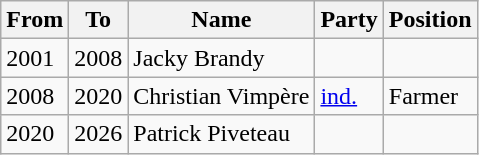<table class="wikitable">
<tr>
<th>From</th>
<th>To</th>
<th>Name</th>
<th>Party</th>
<th>Position</th>
</tr>
<tr>
<td>2001</td>
<td>2008</td>
<td>Jacky Brandy</td>
<td></td>
<td></td>
</tr>
<tr>
<td>2008</td>
<td>2020</td>
<td>Christian Vimpère</td>
<td><a href='#'>ind.</a></td>
<td>Farmer</td>
</tr>
<tr>
<td>2020</td>
<td>2026</td>
<td>Patrick Piveteau</td>
<td></td>
<td></td>
</tr>
</table>
